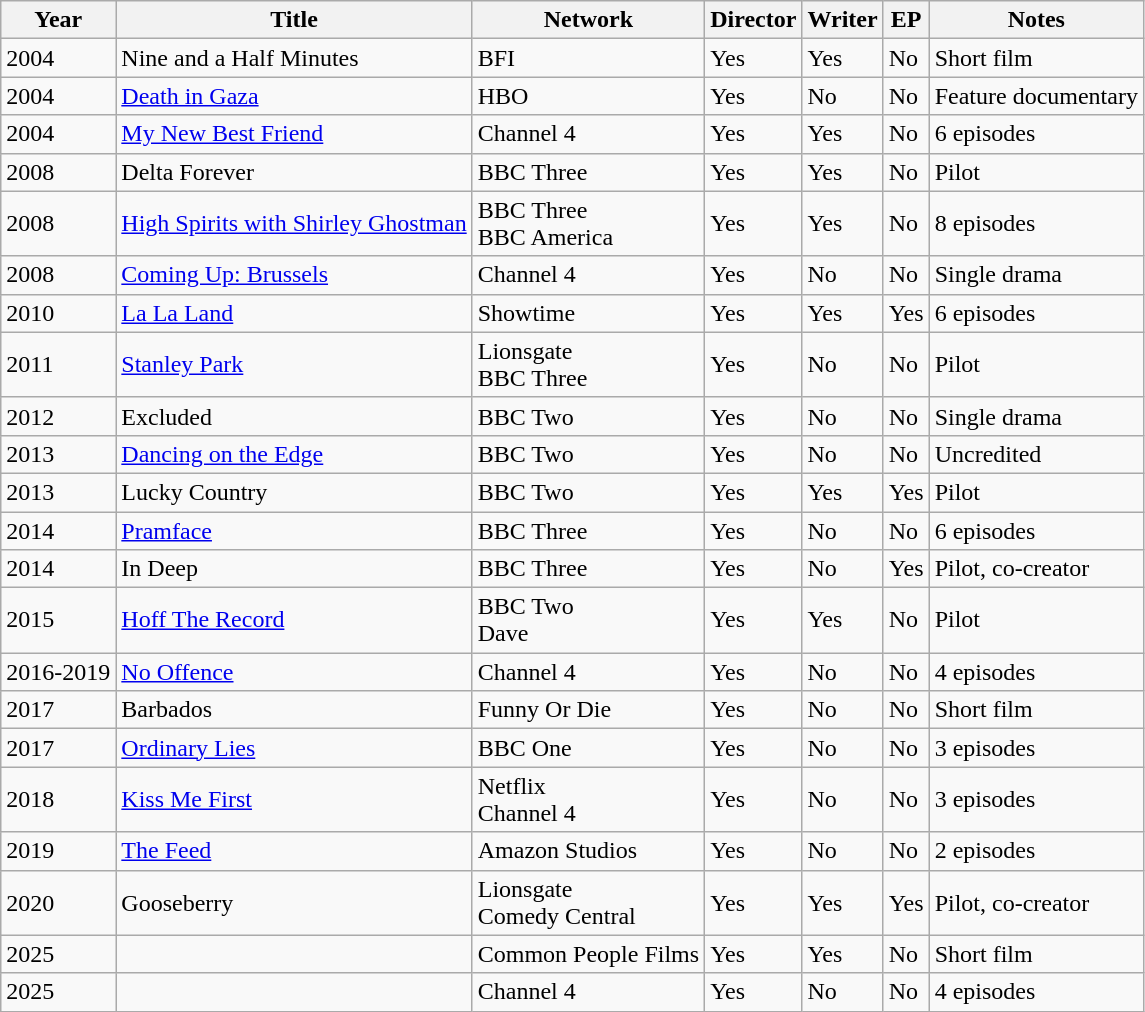<table class="wikitable">
<tr>
<th>Year</th>
<th>Title</th>
<th>Network</th>
<th>Director</th>
<th>Writer</th>
<th>EP</th>
<th>Notes</th>
</tr>
<tr>
<td>2004</td>
<td>Nine and a Half Minutes</td>
<td>BFI</td>
<td>Yes</td>
<td>Yes</td>
<td>No</td>
<td>Short film</td>
</tr>
<tr>
<td>2004</td>
<td><a href='#'>Death in Gaza</a></td>
<td>HBO</td>
<td>Yes</td>
<td>No</td>
<td>No</td>
<td>Feature documentary</td>
</tr>
<tr>
<td>2004</td>
<td><a href='#'>My New Best Friend</a></td>
<td>Channel 4</td>
<td>Yes</td>
<td>Yes</td>
<td>No</td>
<td>6 episodes</td>
</tr>
<tr>
<td>2008</td>
<td>Delta Forever</td>
<td>BBC Three</td>
<td>Yes</td>
<td>Yes</td>
<td>No</td>
<td>Pilot</td>
</tr>
<tr>
<td>2008</td>
<td><a href='#'>High Spirits with Shirley Ghostman</a></td>
<td>BBC Three<br>BBC America</td>
<td>Yes</td>
<td>Yes</td>
<td>No</td>
<td>8 episodes</td>
</tr>
<tr>
<td>2008</td>
<td><a href='#'>Coming Up: Brussels</a></td>
<td>Channel 4</td>
<td>Yes</td>
<td>No</td>
<td>No</td>
<td>Single drama</td>
</tr>
<tr>
<td>2010</td>
<td><a href='#'>La La Land</a></td>
<td>Showtime</td>
<td>Yes</td>
<td>Yes</td>
<td>Yes</td>
<td>6 episodes</td>
</tr>
<tr>
<td>2011</td>
<td><a href='#'>Stanley Park</a></td>
<td>Lionsgate<br>BBC Three</td>
<td>Yes</td>
<td>No</td>
<td>No</td>
<td>Pilot</td>
</tr>
<tr>
<td>2012</td>
<td>Excluded</td>
<td>BBC Two</td>
<td>Yes</td>
<td>No</td>
<td>No</td>
<td>Single drama</td>
</tr>
<tr>
<td>2013</td>
<td><a href='#'>Dancing on the Edge</a></td>
<td>BBC Two</td>
<td>Yes</td>
<td>No</td>
<td>No</td>
<td>Uncredited</td>
</tr>
<tr>
<td>2013</td>
<td>Lucky Country</td>
<td>BBC Two</td>
<td>Yes</td>
<td>Yes</td>
<td>Yes</td>
<td>Pilot</td>
</tr>
<tr>
<td>2014</td>
<td><a href='#'>Pramface</a></td>
<td>BBC Three</td>
<td>Yes</td>
<td>No</td>
<td>No</td>
<td>6 episodes</td>
</tr>
<tr>
<td>2014</td>
<td>In Deep</td>
<td>BBC Three</td>
<td>Yes</td>
<td>No</td>
<td>Yes</td>
<td>Pilot, co-creator</td>
</tr>
<tr>
<td>2015</td>
<td><a href='#'>Hoff The Record</a></td>
<td>BBC Two<br>Dave</td>
<td>Yes</td>
<td>Yes</td>
<td>No</td>
<td>Pilot</td>
</tr>
<tr>
<td>2016-2019</td>
<td><a href='#'>No Offence</a></td>
<td>Channel 4</td>
<td>Yes</td>
<td>No</td>
<td>No</td>
<td>4 episodes</td>
</tr>
<tr>
<td>2017</td>
<td>Barbados</td>
<td>Funny Or Die</td>
<td>Yes</td>
<td>No</td>
<td>No</td>
<td>Short film</td>
</tr>
<tr>
<td>2017</td>
<td><a href='#'>Ordinary Lies</a></td>
<td>BBC One</td>
<td>Yes</td>
<td>No</td>
<td>No</td>
<td>3 episodes</td>
</tr>
<tr>
<td>2018</td>
<td><a href='#'>Kiss Me First</a></td>
<td>Netflix<br>Channel 4</td>
<td>Yes</td>
<td>No</td>
<td>No</td>
<td>3 episodes</td>
</tr>
<tr>
<td>2019</td>
<td><a href='#'>The Feed</a></td>
<td>Amazon Studios</td>
<td>Yes</td>
<td>No</td>
<td>No</td>
<td>2 episodes</td>
</tr>
<tr>
<td>2020</td>
<td>Gooseberry</td>
<td>Lionsgate<br>Comedy Central</td>
<td>Yes</td>
<td>Yes</td>
<td>Yes</td>
<td>Pilot, co-creator</td>
</tr>
<tr>
<td>2025</td>
<td></td>
<td>Common People Films</td>
<td>Yes</td>
<td>Yes</td>
<td>No</td>
<td>Short film</td>
</tr>
<tr>
<td>2025</td>
<td></td>
<td>Channel 4</td>
<td>Yes</td>
<td>No</td>
<td>No</td>
<td>4 episodes</td>
</tr>
</table>
